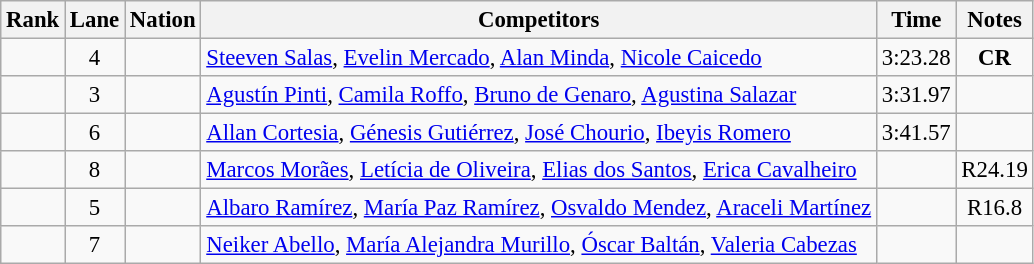<table class="wikitable sortable" style="text-align:center; font-size:95%">
<tr>
<th>Rank</th>
<th>Lane</th>
<th>Nation</th>
<th>Competitors</th>
<th>Time</th>
<th>Notes</th>
</tr>
<tr>
<td></td>
<td>4</td>
<td align=left></td>
<td align=left><a href='#'>Steeven Salas</a>, <a href='#'>Evelin Mercado</a>, <a href='#'>Alan Minda</a>, <a href='#'>Nicole Caicedo</a></td>
<td>3:23.28</td>
<td><strong>CR</strong></td>
</tr>
<tr>
<td></td>
<td>3</td>
<td align=left></td>
<td align=left><a href='#'>Agustín Pinti</a>, <a href='#'>Camila Roffo</a>, <a href='#'>Bruno de Genaro</a>, <a href='#'>Agustina Salazar</a></td>
<td>3:31.97</td>
<td></td>
</tr>
<tr>
<td></td>
<td>6</td>
<td align=left></td>
<td align=left><a href='#'>Allan Cortesia</a>, <a href='#'>Génesis Gutiérrez</a>, <a href='#'>José Chourio</a>, <a href='#'>Ibeyis Romero</a></td>
<td>3:41.57</td>
<td></td>
</tr>
<tr>
<td></td>
<td>8</td>
<td align=left></td>
<td align=left><a href='#'>Marcos Morães</a>, <a href='#'>Letícia de Oliveira</a>, <a href='#'>Elias dos Santos</a>, <a href='#'>Erica Cavalheiro</a></td>
<td></td>
<td>R24.19</td>
</tr>
<tr>
<td></td>
<td>5</td>
<td align=left></td>
<td align=left><a href='#'>Albaro Ramírez</a>, <a href='#'>María Paz Ramírez</a>, <a href='#'>Osvaldo Mendez</a>, <a href='#'>Araceli Martínez</a></td>
<td></td>
<td>R16.8</td>
</tr>
<tr>
<td></td>
<td>7</td>
<td align=left></td>
<td align=left><a href='#'>Neiker Abello</a>, <a href='#'>María Alejandra Murillo</a>, <a href='#'>Óscar Baltán</a>, <a href='#'>Valeria Cabezas</a></td>
<td></td>
<td></td>
</tr>
</table>
